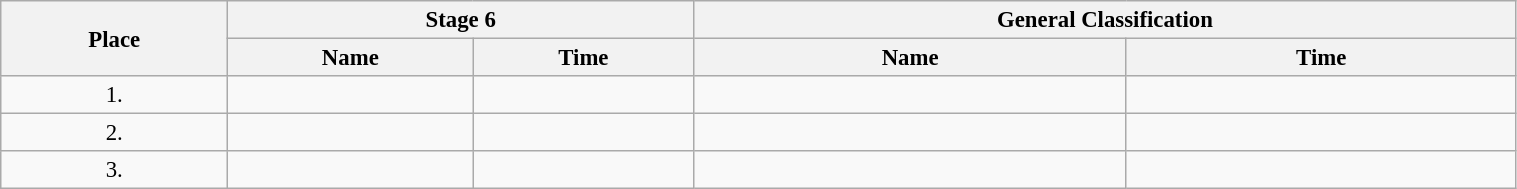<table class=wikitable style="font-size:95%" width="80%">
<tr>
<th rowspan="2">Place</th>
<th colspan="2">Stage 6</th>
<th colspan="2">General Classification</th>
</tr>
<tr>
<th>Name</th>
<th>Time</th>
<th>Name</th>
<th>Time</th>
</tr>
<tr>
<td align="center">1.</td>
<td></td>
<td></td>
<td></td>
<td></td>
</tr>
<tr>
<td align="center">2.</td>
<td></td>
<td></td>
<td></td>
<td></td>
</tr>
<tr>
<td align="center">3.</td>
<td></td>
<td></td>
<td></td>
<td></td>
</tr>
</table>
